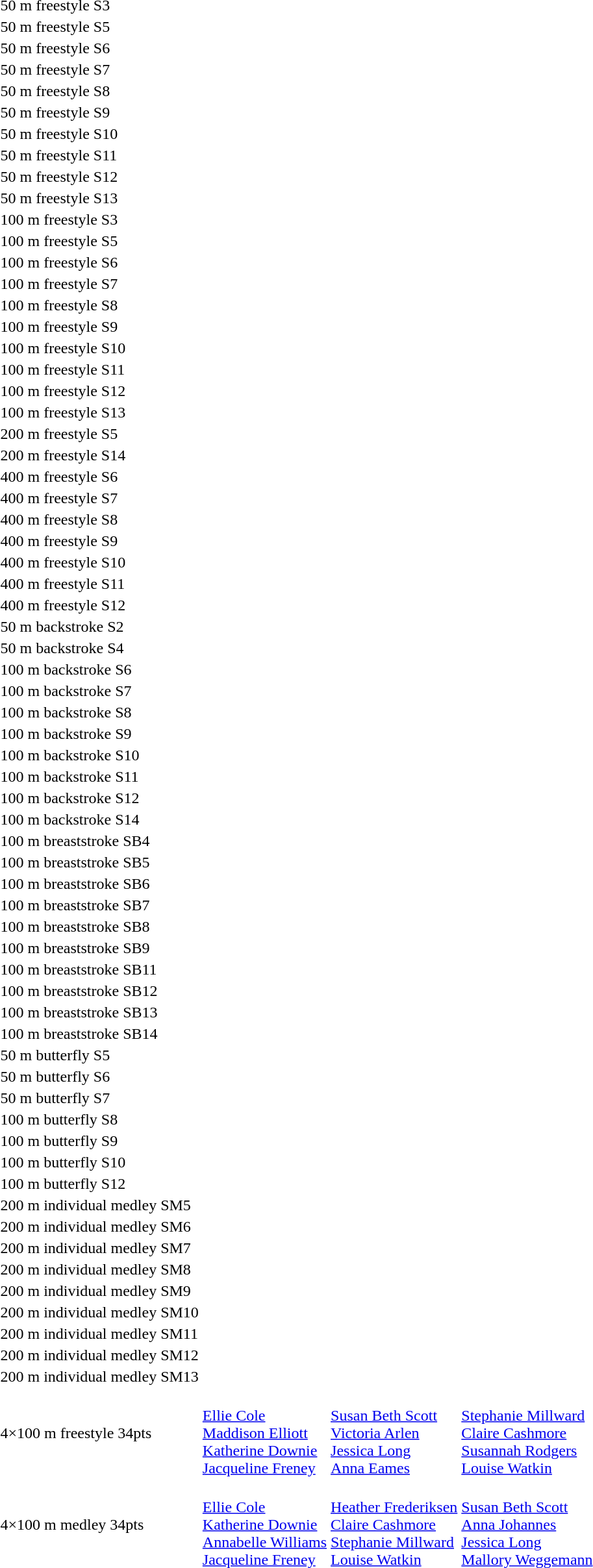<table>
<tr>
<td>50 m freestyle S3<br></td>
<td></td>
<td></td>
<td></td>
</tr>
<tr>
<td>50 m freestyle S5<br></td>
<td></td>
<td></td>
<td></td>
</tr>
<tr>
<td>50 m freestyle S6<br></td>
<td></td>
<td></td>
<td></td>
</tr>
<tr>
<td>50 m freestyle S7<br></td>
<td></td>
<td></td>
<td></td>
</tr>
<tr>
<td>50 m freestyle S8<br></td>
<td></td>
<td></td>
<td></td>
</tr>
<tr>
<td>50 m freestyle S9<br></td>
<td></td>
<td></td>
<td></td>
</tr>
<tr>
<td>50 m freestyle S10<br></td>
<td></td>
<td></td>
<td></td>
</tr>
<tr>
<td>50 m freestyle S11<br></td>
<td></td>
<td></td>
<td></td>
</tr>
<tr>
<td>50 m freestyle S12<br></td>
<td></td>
<td></td>
<td></td>
</tr>
<tr>
<td>50 m freestyle S13<br></td>
<td></td>
<td></td>
<td></td>
</tr>
<tr>
<td>100 m freestyle S3<br></td>
<td></td>
<td></td>
<td></td>
</tr>
<tr>
<td>100 m freestyle S5<br></td>
<td></td>
<td></td>
<td></td>
</tr>
<tr>
<td>100 m freestyle S6<br></td>
<td></td>
<td></td>
<td></td>
</tr>
<tr>
<td>100 m freestyle S7<br></td>
<td></td>
<td></td>
<td></td>
</tr>
<tr>
<td>100 m freestyle S8<br></td>
<td></td>
<td></td>
<td></td>
</tr>
<tr>
<td>100 m freestyle S9<br></td>
<td></td>
<td></td>
<td></td>
</tr>
<tr>
<td>100 m freestyle S10<br></td>
<td></td>
<td></td>
<td></td>
</tr>
<tr>
<td>100 m freestyle S11<br></td>
<td></td>
<td></td>
<td></td>
</tr>
<tr>
<td>100 m freestyle S12<br></td>
<td></td>
<td></td>
<td></td>
</tr>
<tr>
<td>100 m freestyle S13<br></td>
<td></td>
<td></td>
<td></td>
</tr>
<tr>
<td>200 m freestyle S5<br></td>
<td></td>
<td></td>
<td></td>
</tr>
<tr>
<td>200 m freestyle S14<br></td>
<td></td>
<td></td>
<td></td>
</tr>
<tr>
<td>400 m freestyle S6<br></td>
<td></td>
<td></td>
<td></td>
</tr>
<tr>
<td>400 m freestyle S7<br></td>
<td></td>
<td></td>
<td></td>
</tr>
<tr>
<td>400 m freestyle S8<br></td>
<td></td>
<td></td>
<td></td>
</tr>
<tr>
<td>400 m freestyle S9<br></td>
<td></td>
<td></td>
<td></td>
</tr>
<tr>
<td>400 m freestyle S10<br></td>
<td></td>
<td></td>
<td></td>
</tr>
<tr>
<td>400 m freestyle S11<br></td>
<td></td>
<td></td>
<td></td>
</tr>
<tr>
<td>400 m freestyle S12<br></td>
<td></td>
<td></td>
<td></td>
</tr>
<tr>
<td>50 m backstroke S2<br></td>
<td></td>
<td></td>
<td></td>
</tr>
<tr>
<td>50 m backstroke S4<br></td>
<td></td>
<td></td>
<td></td>
</tr>
<tr>
<td>100 m backstroke S6<br></td>
<td></td>
<td></td>
<td></td>
</tr>
<tr>
<td>100 m backstroke S7<br></td>
<td></td>
<td></td>
<td></td>
</tr>
<tr>
<td>100 m backstroke S8<br></td>
<td></td>
<td></td>
<td></td>
</tr>
<tr>
<td>100 m backstroke S9<br></td>
<td></td>
<td></td>
<td></td>
</tr>
<tr>
<td>100 m backstroke S10<br></td>
<td></td>
<td></td>
<td></td>
</tr>
<tr>
<td>100 m backstroke S11<br></td>
<td></td>
<td></td>
<td></td>
</tr>
<tr>
<td>100 m backstroke S12<br></td>
<td></td>
<td></td>
<td></td>
</tr>
<tr>
<td>100 m backstroke S14<br></td>
<td></td>
<td></td>
<td></td>
</tr>
<tr>
<td>100 m breaststroke SB4<br></td>
<td></td>
<td></td>
<td></td>
</tr>
<tr>
<td>100 m breaststroke SB5<br></td>
<td></td>
<td></td>
<td></td>
</tr>
<tr>
<td>100 m breaststroke SB6<br></td>
<td></td>
<td></td>
<td></td>
</tr>
<tr>
<td>100 m breaststroke SB7<br></td>
<td></td>
<td></td>
<td></td>
</tr>
<tr>
<td>100 m breaststroke SB8<br></td>
<td></td>
<td></td>
<td></td>
</tr>
<tr>
<td>100 m breaststroke SB9<br></td>
<td></td>
<td></td>
<td></td>
</tr>
<tr>
<td>100 m breaststroke SB11<br></td>
<td></td>
<td></td>
<td></td>
</tr>
<tr>
<td>100 m breaststroke SB12<br></td>
<td></td>
<td></td>
<td></td>
</tr>
<tr>
<td>100 m breaststroke SB13<br></td>
<td></td>
<td></td>
<td></td>
</tr>
<tr>
<td>100 m breaststroke SB14<br></td>
<td></td>
<td></td>
<td></td>
</tr>
<tr>
<td>50 m butterfly S5<br></td>
<td></td>
<td></td>
<td></td>
</tr>
<tr>
<td>50 m butterfly S6<br></td>
<td></td>
<td></td>
<td></td>
</tr>
<tr>
<td>50 m butterfly S7<br></td>
<td></td>
<td></td>
<td></td>
</tr>
<tr>
<td>100 m butterfly S8<br></td>
<td></td>
<td></td>
<td></td>
</tr>
<tr>
<td>100 m butterfly S9<br></td>
<td></td>
<td></td>
<td></td>
</tr>
<tr>
<td>100 m butterfly S10<br></td>
<td></td>
<td></td>
<td></td>
</tr>
<tr>
<td>100 m butterfly S12<br></td>
<td></td>
<td></td>
<td></td>
</tr>
<tr>
<td>200 m individual medley SM5<br></td>
<td></td>
<td></td>
<td></td>
</tr>
<tr>
<td>200 m individual medley SM6<br></td>
<td></td>
<td></td>
<td></td>
</tr>
<tr>
<td>200 m individual medley SM7<br></td>
<td></td>
<td></td>
<td></td>
</tr>
<tr>
<td>200 m individual medley SM8<br></td>
<td></td>
<td></td>
<td></td>
</tr>
<tr>
<td>200 m individual medley SM9<br></td>
<td></td>
<td></td>
<td></td>
</tr>
<tr>
<td>200 m individual medley SM10<br></td>
<td></td>
<td></td>
<td></td>
</tr>
<tr>
<td>200 m individual medley SM11<br></td>
<td></td>
<td></td>
<td></td>
</tr>
<tr>
<td>200 m individual medley SM12<br></td>
<td></td>
<td></td>
<td></td>
</tr>
<tr>
<td>200 m individual medley SM13<br></td>
<td></td>
<td></td>
<td></td>
</tr>
<tr>
<td>4×100 m freestyle 34pts<br></td>
<td><br><a href='#'>Ellie Cole</a><br><a href='#'>Maddison Elliott</a><br><a href='#'>Katherine Downie</a><br><a href='#'>Jacqueline Freney</a></td>
<td><br><a href='#'>Susan Beth Scott</a><br><a href='#'>Victoria Arlen</a><br><a href='#'>Jessica Long</a><br><a href='#'>Anna Eames</a></td>
<td><br><a href='#'>Stephanie Millward</a><br><a href='#'>Claire Cashmore</a><br><a href='#'>Susannah Rodgers</a><br><a href='#'>Louise Watkin</a></td>
</tr>
<tr>
<td>4×100 m medley 34pts<br></td>
<td> <br> <a href='#'>Ellie Cole</a> <br> <a href='#'>Katherine Downie</a> <br> <a href='#'>Annabelle Williams</a> <br> <a href='#'>Jacqueline Freney</a></td>
<td> <br> <a href='#'>Heather Frederiksen</a> <br> <a href='#'>Claire Cashmore</a> <br> <a href='#'>Stephanie Millward</a> <br> <a href='#'>Louise Watkin</a></td>
<td> <br> <a href='#'>Susan Beth Scott</a> <br> <a href='#'>Anna Johannes</a> <br> <a href='#'>Jessica Long</a> <br> <a href='#'>Mallory Weggemann</a></td>
</tr>
</table>
